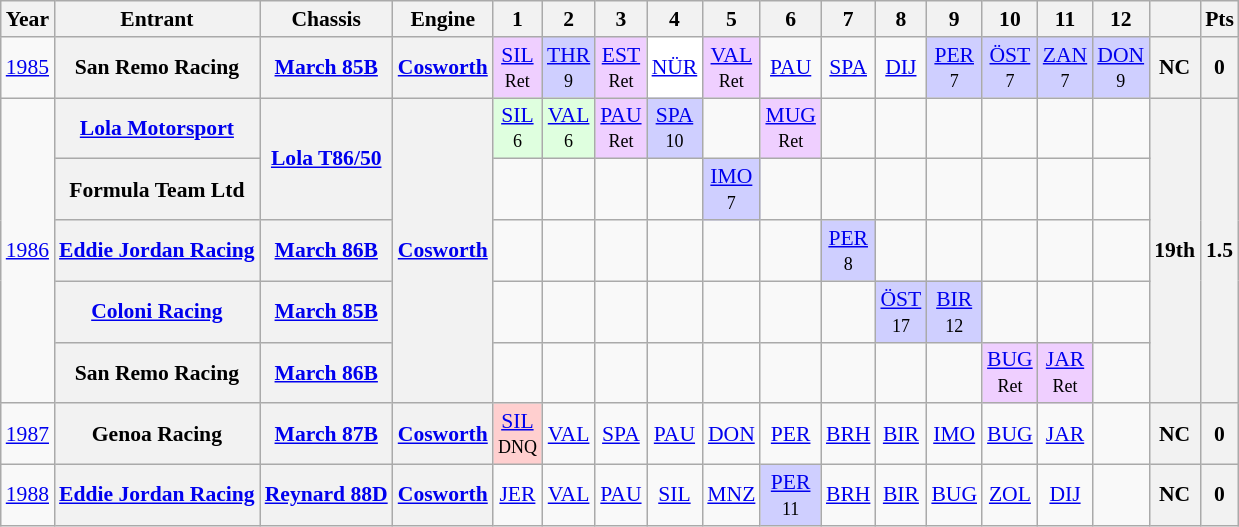<table class="wikitable" style="text-align:center; font-size:90%">
<tr>
<th>Year</th>
<th>Entrant</th>
<th>Chassis</th>
<th>Engine</th>
<th>1</th>
<th>2</th>
<th>3</th>
<th>4</th>
<th>5</th>
<th>6</th>
<th>7</th>
<th>8</th>
<th>9</th>
<th>10</th>
<th>11</th>
<th>12</th>
<th></th>
<th>Pts</th>
</tr>
<tr>
<td><a href='#'>1985</a></td>
<th>San Remo Racing</th>
<th><a href='#'>March 85B</a></th>
<th><a href='#'>Cosworth</a></th>
<td style="background:#EFCFFF;"><a href='#'>SIL</a><br><small>Ret</small></td>
<td style="background:#CFCFFF;"><a href='#'>THR</a><br><small>9</small></td>
<td style="background:#EFCFFF;"><a href='#'>EST</a><br><small>Ret</small></td>
<td style="background:#FFFFFF;"><a href='#'>NÜR</a><br></td>
<td style="background:#EFCFFF;"><a href='#'>VAL</a><br><small>Ret</small></td>
<td><a href='#'>PAU</a></td>
<td><a href='#'>SPA</a></td>
<td><a href='#'>DIJ</a></td>
<td style="background:#CFCFFF;"><a href='#'>PER</a><br><small>7</small></td>
<td style="background:#CFCFFF;"><a href='#'>ÖST</a><br><small>7</small></td>
<td style="background:#CFCFFF;"><a href='#'>ZAN</a><br><small>7</small></td>
<td style="background:#CFCFFF;"><a href='#'>DON</a><br><small>9</small></td>
<th>NC</th>
<th>0</th>
</tr>
<tr>
<td rowspan=5><a href='#'>1986</a></td>
<th><a href='#'>Lola Motorsport</a></th>
<th rowspan=2><a href='#'>Lola T86/50</a></th>
<th rowspan=5><a href='#'>Cosworth</a></th>
<td style="background:#DFFFDF;"><a href='#'>SIL</a><br><small>6</small></td>
<td style="background:#DFFFDF;"><a href='#'>VAL</a><br><small>6</small></td>
<td style="background:#EFCFFF;"><a href='#'>PAU</a><br><small>Ret</small></td>
<td style="background:#CFCFFF;"><a href='#'>SPA</a><br><small>10</small></td>
<td></td>
<td style="background:#EFCFFF;"><a href='#'>MUG</a><br><small>Ret</small></td>
<td></td>
<td></td>
<td></td>
<td></td>
<td></td>
<td></td>
<th rowspan=5>19th</th>
<th rowspan=5>1.5</th>
</tr>
<tr>
<th>Formula Team Ltd</th>
<td></td>
<td></td>
<td></td>
<td></td>
<td style="background:#CFCFFF;"><a href='#'>IMO</a><br><small>7</small></td>
<td></td>
<td></td>
<td></td>
<td></td>
<td></td>
<td></td>
<td></td>
</tr>
<tr>
<th><a href='#'>Eddie Jordan Racing</a></th>
<th><a href='#'>March 86B</a></th>
<td></td>
<td></td>
<td></td>
<td></td>
<td></td>
<td></td>
<td style="background:#CFCFFF;"><a href='#'>PER</a><br><small>8</small></td>
<td></td>
<td></td>
<td></td>
<td></td>
<td></td>
</tr>
<tr>
<th><a href='#'>Coloni Racing</a></th>
<th><a href='#'>March 85B</a></th>
<td></td>
<td></td>
<td></td>
<td></td>
<td></td>
<td></td>
<td></td>
<td style="background:#CFCFFF;"><a href='#'>ÖST</a><br><small>17</small></td>
<td style="background:#CFCFFF;"><a href='#'>BIR</a><br><small>12</small></td>
<td></td>
<td></td>
<td></td>
</tr>
<tr>
<th>San Remo Racing</th>
<th><a href='#'>March 86B</a></th>
<td></td>
<td></td>
<td></td>
<td></td>
<td></td>
<td></td>
<td></td>
<td></td>
<td></td>
<td style="background:#EFCFFF;"><a href='#'>BUG</a><br><small>Ret</small></td>
<td style="background:#EFCFFF;"><a href='#'>JAR</a><br><small>Ret</small></td>
<td></td>
</tr>
<tr>
<td><a href='#'>1987</a></td>
<th>Genoa Racing</th>
<th><a href='#'>March 87B</a></th>
<th><a href='#'>Cosworth</a></th>
<td style="background:#FFCFCF;"><a href='#'>SIL</a><br><small>DNQ</small></td>
<td><a href='#'>VAL</a></td>
<td><a href='#'>SPA</a></td>
<td><a href='#'>PAU</a></td>
<td><a href='#'>DON</a></td>
<td><a href='#'>PER</a></td>
<td><a href='#'>BRH</a></td>
<td><a href='#'>BIR</a></td>
<td><a href='#'>IMO</a></td>
<td><a href='#'>BUG</a></td>
<td><a href='#'>JAR</a></td>
<td></td>
<th>NC</th>
<th>0</th>
</tr>
<tr>
<td><a href='#'>1988</a></td>
<th><a href='#'>Eddie Jordan Racing</a></th>
<th><a href='#'>Reynard 88D</a></th>
<th><a href='#'>Cosworth</a></th>
<td><a href='#'>JER</a></td>
<td><a href='#'>VAL</a></td>
<td><a href='#'>PAU</a></td>
<td><a href='#'>SIL</a></td>
<td><a href='#'>MNZ</a></td>
<td style="background:#CFCFFF;"><a href='#'>PER</a><br><small>11</small></td>
<td><a href='#'>BRH</a></td>
<td><a href='#'>BIR</a></td>
<td><a href='#'>BUG</a></td>
<td><a href='#'>ZOL</a></td>
<td><a href='#'>DIJ</a></td>
<td></td>
<th>NC</th>
<th>0</th>
</tr>
</table>
